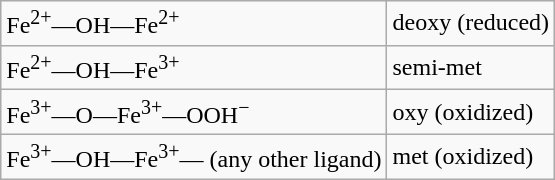<table class=wikitable>
<tr>
<td>Fe<sup>2+</sup>—OH—Fe<sup>2+</sup></td>
<td>deoxy (reduced)</td>
</tr>
<tr>
<td>Fe<sup>2+</sup>—OH—Fe<sup>3+</sup></td>
<td>semi-met</td>
</tr>
<tr>
<td>Fe<sup>3+</sup>—O—Fe<sup>3+</sup>—OOH<sup>−</sup></td>
<td>oxy (oxidized)</td>
</tr>
<tr>
<td>Fe<sup>3+</sup>—OH—Fe<sup>3+</sup>— (any other ligand)</td>
<td>met (oxidized)</td>
</tr>
</table>
